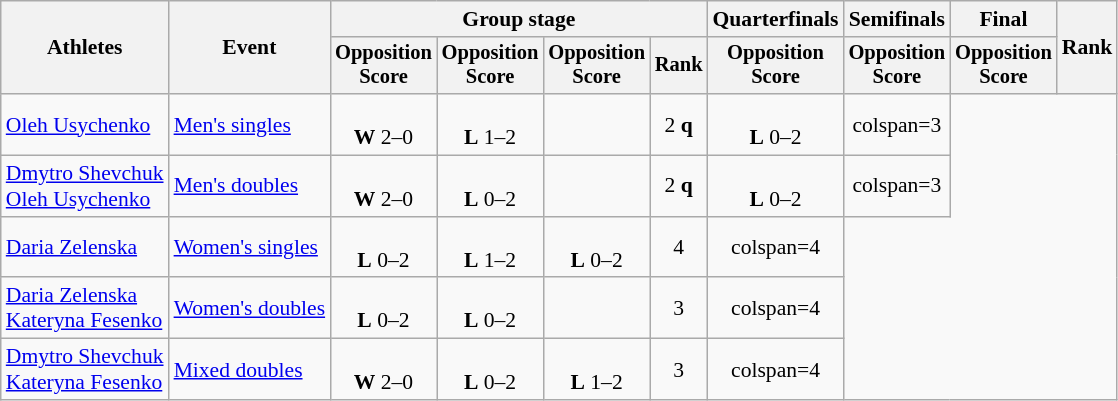<table class="wikitable" style="font-size:90%">
<tr>
<th rowspan="2">Athletes</th>
<th rowspan="2">Event</th>
<th colspan="4">Group stage</th>
<th>Quarterfinals</th>
<th>Semifinals</th>
<th>Final</th>
<th rowspan="2">Rank</th>
</tr>
<tr style="font-size:95%">
<th>Opposition<br>Score</th>
<th>Opposition<br>Score</th>
<th>Opposition<br>Score</th>
<th>Rank</th>
<th>Opposition<br>Score</th>
<th>Opposition<br>Score</th>
<th>Opposition<br>Score</th>
</tr>
<tr align="center">
<td align="left"><a href='#'>Oleh Usychenko</a></td>
<td align="left"><a href='#'>Men's singles</a></td>
<td><br><strong>W</strong> 2–0</td>
<td><br><strong>L</strong> 1–2</td>
<td></td>
<td>2 <strong>q</strong></td>
<td><br><strong>L</strong> 0–2</td>
<td>colspan=3 </td>
</tr>
<tr align="center">
<td align="left"><a href='#'>Dmytro Shevchuk</a><br><a href='#'>Oleh Usychenko</a></td>
<td align="left"><a href='#'>Men's doubles</a></td>
<td><br><strong>W</strong> 2–0</td>
<td><br><strong>L</strong> 0–2</td>
<td></td>
<td>2 <strong>q</strong></td>
<td><br><strong>L</strong> 0–2</td>
<td>colspan=3 </td>
</tr>
<tr align="center">
<td align="left"><a href='#'>Daria Zelenska</a></td>
<td align="left"><a href='#'>Women's singles</a></td>
<td><br><strong>L</strong> 0–2</td>
<td><br><strong>L</strong> 1–2</td>
<td><br><strong>L</strong> 0–2</td>
<td>4</td>
<td>colspan=4 </td>
</tr>
<tr align="center">
<td align="left"><a href='#'>Daria Zelenska</a><br><a href='#'>Kateryna Fesenko</a></td>
<td align="left"><a href='#'>Women's doubles</a></td>
<td><br><strong>L</strong> 0–2</td>
<td><br><strong>L</strong> 0–2</td>
<td></td>
<td>3</td>
<td>colspan=4 </td>
</tr>
<tr align="center">
<td align="left"><a href='#'>Dmytro Shevchuk</a><br><a href='#'>Kateryna Fesenko</a></td>
<td align="left"><a href='#'>Mixed doubles</a></td>
<td><br><strong>W</strong> 2–0</td>
<td><br><strong>L</strong> 0–2</td>
<td><br><strong>L</strong> 1–2</td>
<td>3</td>
<td>colspan=4 </td>
</tr>
</table>
